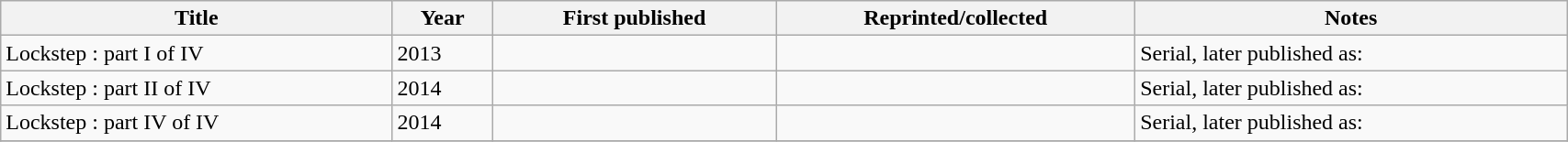<table class='wikitable sortable' width='90%'>
<tr>
<th width=25%>Title</th>
<th>Year</th>
<th>First published</th>
<th>Reprinted/collected</th>
<th>Notes</th>
</tr>
<tr>
<td>Lockstep : part I of IV</td>
<td>2013</td>
<td></td>
<td></td>
<td>Serial, later published as: </td>
</tr>
<tr>
<td>Lockstep : part II of IV</td>
<td>2014</td>
<td></td>
<td></td>
<td>Serial, later published as: </td>
</tr>
<tr>
<td>Lockstep : part IV of IV</td>
<td>2014</td>
<td></td>
<td></td>
<td>Serial, later published as: </td>
</tr>
<tr>
</tr>
</table>
